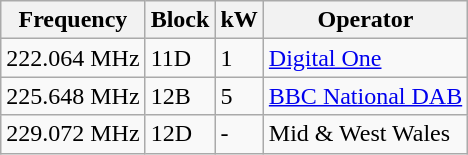<table class="wikitable sortable">
<tr>
<th>Frequency</th>
<th>Block</th>
<th>kW</th>
<th>Operator</th>
</tr>
<tr>
<td>222.064 MHz</td>
<td>11D</td>
<td>1</td>
<td><a href='#'>Digital One</a></td>
</tr>
<tr>
<td>225.648 MHz</td>
<td>12B</td>
<td>5</td>
<td><a href='#'>BBC National DAB</a></td>
</tr>
<tr>
<td>229.072 MHz</td>
<td>12D</td>
<td>-</td>
<td>Mid & West Wales</td>
</tr>
</table>
